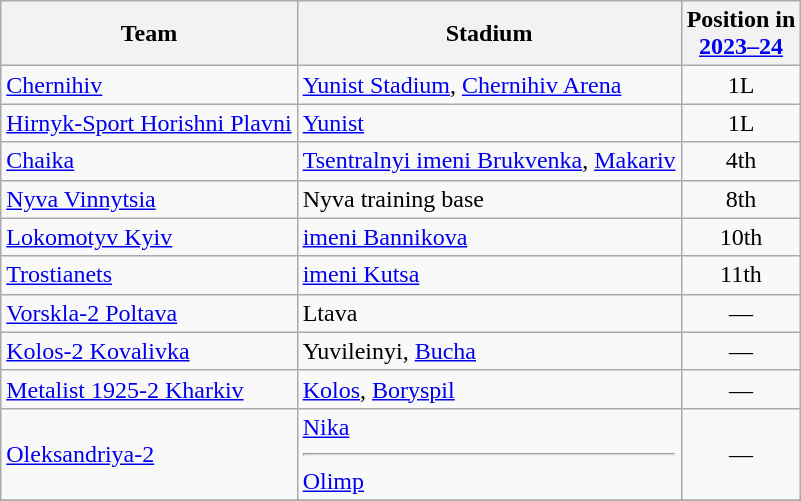<table class="wikitable sortable" style="text-align: left;">
<tr>
<th>Team</th>
<th>Stadium</th>
<th>Position in<br><a href='#'>2023–24</a></th>
</tr>
<tr>
<td><a href='#'>Chernihiv</a></td>
<td><a href='#'>Yunist Stadium</a>, <a href='#'>Chernihiv Arena</a></td>
<td align="center">1L</td>
</tr>
<tr>
<td><a href='#'>Hirnyk-Sport Horishni Plavni</a></td>
<td><a href='#'>Yunist</a></td>
<td align="center">1L</td>
</tr>
<tr>
<td><a href='#'>Chaika</a></td>
<td><a href='#'>Tsentralnyi imeni Brukvenka</a>, <a href='#'>Makariv</a></td>
<td align="center">4th</td>
</tr>
<tr>
<td><a href='#'>Nyva Vinnytsia</a></td>
<td>Nyva training base</td>
<td align="center">8th</td>
</tr>
<tr>
<td><a href='#'>Lokomotyv Kyiv</a></td>
<td><a href='#'>imeni Bannikova</a></td>
<td align="center">10th</td>
</tr>
<tr>
<td><a href='#'>Trostianets</a></td>
<td><a href='#'>imeni Kutsa</a></td>
<td align="center">11th</td>
</tr>
<tr>
<td><a href='#'>Vorskla-2 Poltava</a></td>
<td>Ltava</td>
<td align="center">—</td>
</tr>
<tr>
<td><a href='#'>Kolos-2 Kovalivka</a></td>
<td>Yuvileinyi, <a href='#'>Bucha</a></td>
<td align="center">—</td>
</tr>
<tr>
<td><a href='#'>Metalist 1925-2 Kharkiv</a></td>
<td><a href='#'>Kolos</a>, <a href='#'>Boryspil</a></td>
<td align="center">—</td>
</tr>
<tr>
<td><a href='#'>Oleksandriya-2</a></td>
<td><a href='#'>Nika</a><hr><a href='#'>Olimp</a></td>
<td align="center">—</td>
</tr>
<tr>
</tr>
</table>
